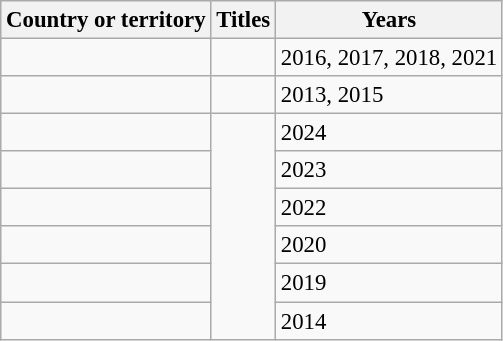<table class="wikitable sortable" style="font-size:95%;">
<tr>
<th>Country or territory</th>
<th>Titles</th>
<th>Years</th>
</tr>
<tr>
<td></td>
<td></td>
<td>2016, 2017, 2018, 2021</td>
</tr>
<tr>
<td></td>
<td></td>
<td>2013, 2015</td>
</tr>
<tr>
<td></td>
<td rowspan="6"></td>
<td>2024</td>
</tr>
<tr>
<td></td>
<td>2023</td>
</tr>
<tr>
<td></td>
<td>2022</td>
</tr>
<tr>
<td></td>
<td>2020</td>
</tr>
<tr>
<td></td>
<td>2019</td>
</tr>
<tr>
<td></td>
<td>2014</td>
</tr>
</table>
